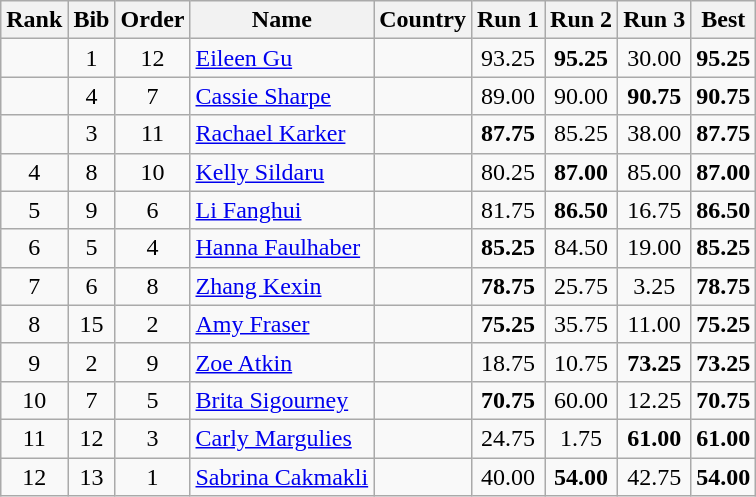<table class="wikitable sortable" style="text-align:center">
<tr>
<th>Rank</th>
<th>Bib</th>
<th>Order</th>
<th>Name</th>
<th>Country</th>
<th>Run 1</th>
<th>Run 2</th>
<th>Run 3</th>
<th>Best</th>
</tr>
<tr>
<td></td>
<td>1</td>
<td>12</td>
<td align=left><a href='#'>Eileen Gu</a></td>
<td align=left></td>
<td>93.25</td>
<td><strong>95.25</strong></td>
<td>30.00</td>
<td><strong>95.25</strong></td>
</tr>
<tr>
<td></td>
<td>4</td>
<td>7</td>
<td align=left><a href='#'>Cassie Sharpe</a></td>
<td align=left></td>
<td>89.00</td>
<td>90.00</td>
<td><strong>90.75</strong></td>
<td><strong>90.75</strong></td>
</tr>
<tr>
<td></td>
<td>3</td>
<td>11</td>
<td align=left><a href='#'>Rachael Karker</a></td>
<td align=left></td>
<td><strong> 87.75 </strong></td>
<td>85.25</td>
<td>38.00</td>
<td><strong> 87.75 </strong></td>
</tr>
<tr>
<td>4</td>
<td>8</td>
<td>10</td>
<td align=left><a href='#'>Kelly Sildaru</a></td>
<td align=left></td>
<td>80.25</td>
<td><strong>87.00</strong></td>
<td>85.00</td>
<td><strong>87.00</strong></td>
</tr>
<tr>
<td>5</td>
<td>9</td>
<td>6</td>
<td align=left><a href='#'>Li Fanghui</a></td>
<td align=left></td>
<td>81.75</td>
<td><strong>86.50</strong></td>
<td>16.75</td>
<td><strong>86.50</strong></td>
</tr>
<tr>
<td>6</td>
<td>5</td>
<td>4</td>
<td align=left><a href='#'>Hanna Faulhaber</a></td>
<td align=left></td>
<td><strong>85.25</strong></td>
<td>84.50</td>
<td>19.00</td>
<td><strong>85.25</strong></td>
</tr>
<tr>
<td>7</td>
<td>6</td>
<td>8</td>
<td align=left><a href='#'>Zhang Kexin</a></td>
<td align=left></td>
<td><strong>78.75</strong></td>
<td>25.75</td>
<td>3.25</td>
<td><strong>78.75</strong></td>
</tr>
<tr>
<td>8</td>
<td>15</td>
<td>2</td>
<td align=left><a href='#'>Amy Fraser</a></td>
<td align=left></td>
<td><strong>75.25</strong></td>
<td>35.75</td>
<td>11.00</td>
<td><strong>75.25</strong></td>
</tr>
<tr>
<td>9</td>
<td>2</td>
<td>9</td>
<td align=left><a href='#'>Zoe Atkin</a></td>
<td align=left></td>
<td>18.75</td>
<td>10.75</td>
<td><strong>73.25</strong></td>
<td><strong>73.25</strong></td>
</tr>
<tr>
<td>10</td>
<td>7</td>
<td>5</td>
<td align=left><a href='#'>Brita Sigourney</a></td>
<td align=left></td>
<td><strong>70.75</strong></td>
<td>60.00</td>
<td>12.25</td>
<td><strong>70.75</strong></td>
</tr>
<tr>
<td>11</td>
<td>12</td>
<td>3</td>
<td align=left><a href='#'>Carly Margulies</a></td>
<td align=left></td>
<td>24.75</td>
<td>1.75</td>
<td><strong>61.00</strong></td>
<td><strong>61.00</strong></td>
</tr>
<tr>
<td>12</td>
<td>13</td>
<td>1</td>
<td align=left><a href='#'>Sabrina Cakmakli</a></td>
<td align=left></td>
<td>40.00</td>
<td><strong>54.00</strong></td>
<td>42.75</td>
<td><strong>54.00</strong></td>
</tr>
</table>
